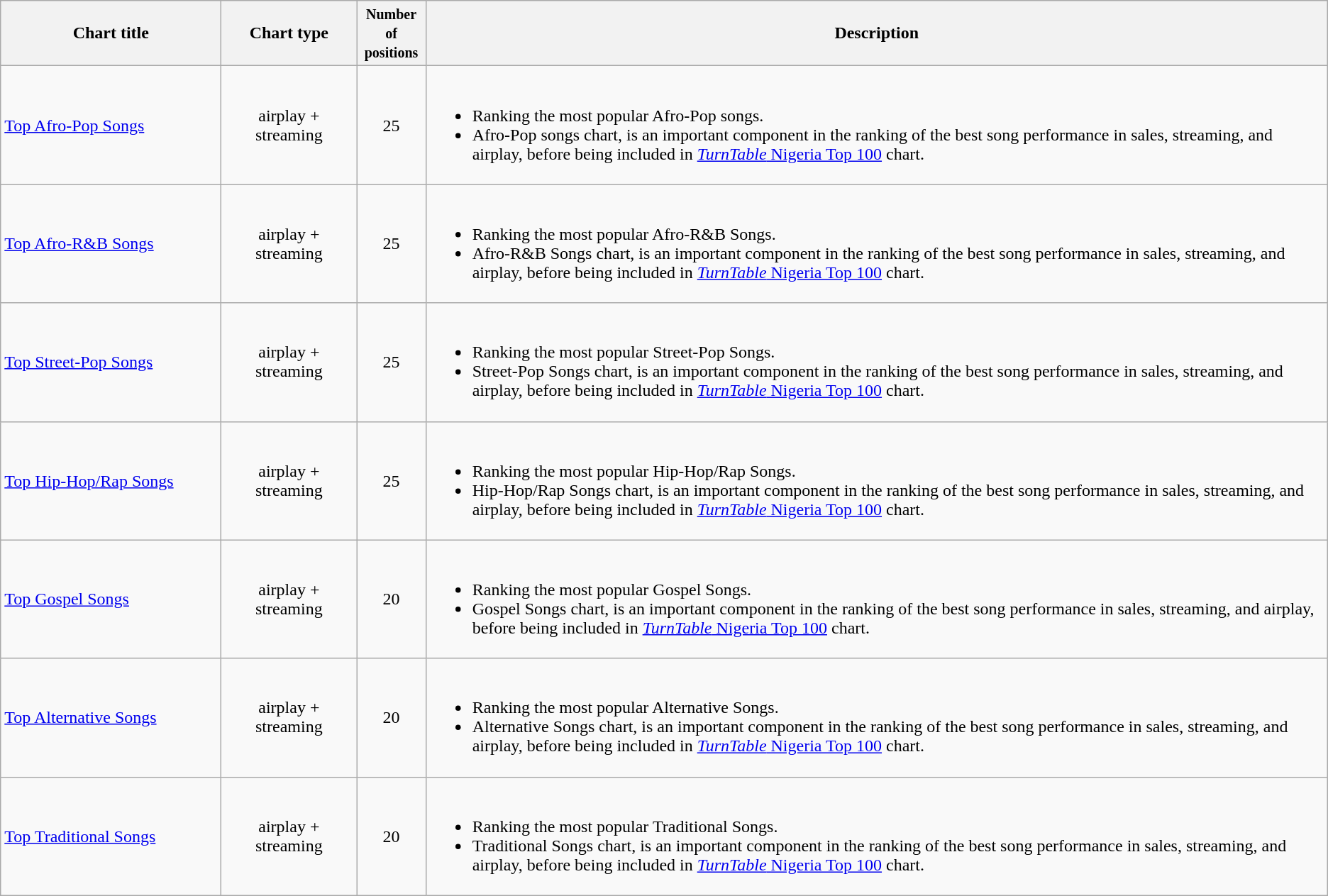<table class="wikitable sortable">
<tr>
<th width=200>Chart title</th>
<th width=120>Chart type</th>
<th><small>Number of<br>positions</small></th>
<th class="unsortable">Description</th>
</tr>
<tr>
<td><a href='#'>Top Afro-Pop Songs</a></td>
<td style="text-align:center;" rowspan="1">airplay +<br>streaming</td>
<td align=center>25</td>
<td><br><ul><li>Ranking the most popular Afro-Pop songs.</li><li>Afro-Pop songs chart, is an important component in the ranking of the best song performance in sales, streaming, and airplay, before being included in <a href='#'><em>TurnTable</em> Nigeria Top 100</a> chart.</li></ul></td>
</tr>
<tr>
<td><a href='#'>Top Afro-R&B Songs</a></td>
<td style="text-align:center;" rowspan="1">airplay +<br>streaming</td>
<td align=center>25</td>
<td><br><ul><li>Ranking the most popular Afro-R&B Songs.</li><li>Afro-R&B Songs chart, is an important component in the ranking of the best song performance in sales, streaming, and airplay, before being included in <a href='#'><em>TurnTable</em> Nigeria Top 100</a> chart.</li></ul></td>
</tr>
<tr>
<td><a href='#'>Top Street-Pop Songs</a></td>
<td style="text-align:center;" rowspan="1">airplay +<br>streaming</td>
<td align=center>25</td>
<td><br><ul><li>Ranking the most popular Street-Pop Songs.</li><li>Street-Pop Songs chart, is an important component in the ranking of the best song performance in sales, streaming, and airplay, before being included in <a href='#'><em>TurnTable</em> Nigeria Top 100</a> chart.</li></ul></td>
</tr>
<tr>
<td><a href='#'>Top Hip-Hop/Rap Songs</a></td>
<td style="text-align:center;" rowspan="1">airplay +<br>streaming</td>
<td align=center>25</td>
<td><br><ul><li>Ranking the most popular Hip-Hop/Rap Songs.</li><li>Hip-Hop/Rap Songs chart, is an important component in the ranking of the best song performance in sales, streaming, and airplay, before being included in <a href='#'><em>TurnTable</em> Nigeria Top 100</a> chart.</li></ul></td>
</tr>
<tr>
<td><a href='#'>Top Gospel Songs</a></td>
<td style="text-align:center;" rowspan="1">airplay +<br>streaming</td>
<td align=center>20</td>
<td><br><ul><li>Ranking the most popular Gospel Songs.</li><li>Gospel Songs chart, is an important component in the ranking of the best song performance in sales, streaming, and airplay, before being included in <a href='#'><em>TurnTable</em> Nigeria Top 100</a> chart.</li></ul></td>
</tr>
<tr>
<td><a href='#'>Top Alternative Songs</a></td>
<td style="text-align:center;" rowspan="1">airplay +<br>streaming</td>
<td align=center>20</td>
<td><br><ul><li>Ranking the most popular Alternative Songs.</li><li>Alternative Songs chart, is an important component in the ranking of the best song performance in sales, streaming, and airplay, before being included in <a href='#'><em>TurnTable</em> Nigeria Top 100</a> chart.</li></ul></td>
</tr>
<tr>
<td><a href='#'>Top Traditional Songs</a></td>
<td style="text-align:center;" rowspan="1">airplay +<br>streaming</td>
<td align=center>20</td>
<td><br><ul><li>Ranking the most popular Traditional Songs.</li><li>Traditional Songs chart, is an important component in the ranking of the best song performance in sales, streaming, and airplay, before being included in <a href='#'><em>TurnTable</em> Nigeria Top 100</a> chart.</li></ul></td>
</tr>
</table>
